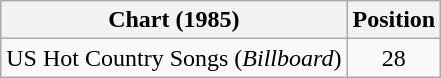<table class="wikitable">
<tr>
<th>Chart (1985)</th>
<th>Position</th>
</tr>
<tr>
<td>US Hot Country Songs (<em>Billboard</em>)</td>
<td align="center">28</td>
</tr>
</table>
